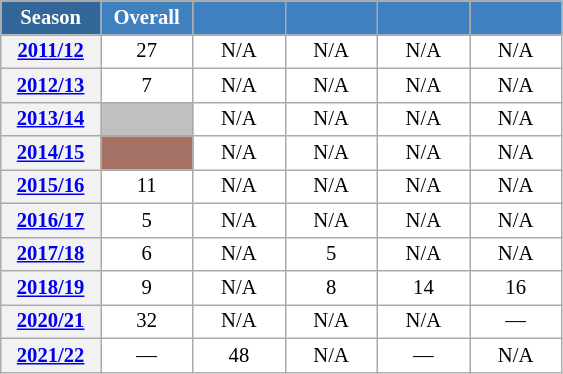<table class="wikitable" style="font-size:86%; text-align:center; border:grey solid 1px; border-collapse:collapse; background:#ffffff;">
<tr>
<th style="background-color:#369; color:white; width:60px;"> Season </th>
<th style="background-color:#4180be; color:white; width:55px;">Overall</th>
<th style="background-color:#4180be; color:white; width:55px;"></th>
<th style="background-color:#4180be; color:white; width:55px;"></th>
<th style="background-color:#4180be; color:white; width:55px;"></th>
<th style="background-color:#4180be; color:white; width:55px;"></th>
</tr>
<tr>
<th scope=row align=center><a href='#'>2011/12</a></th>
<td align=center>27</td>
<td align=center>N/A</td>
<td align=center>N/A</td>
<td align=center>N/A</td>
<td align=center>N/A</td>
</tr>
<tr>
<th scope=row align=center><a href='#'>2012/13</a></th>
<td align=center>7</td>
<td align=center>N/A</td>
<td align=center>N/A</td>
<td align=center>N/A</td>
<td align=center>N/A</td>
</tr>
<tr>
<th scope=row align=center><a href='#'>2013/14</a></th>
<td align=center bgcolor=silver></td>
<td align=center>N/A</td>
<td align=center>N/A</td>
<td align=center>N/A</td>
<td align=center>N/A</td>
</tr>
<tr>
<th scope=row align=center><a href='#'>2014/15</a></th>
<td align=center bgcolor=#A57164></td>
<td align=center>N/A</td>
<td align=center>N/A</td>
<td align=center>N/A</td>
<td align=center>N/A</td>
</tr>
<tr>
<th scope=row align=center><a href='#'>2015/16</a></th>
<td align=center>11</td>
<td align=center>N/A</td>
<td align=center>N/A</td>
<td align=center>N/A</td>
<td align=center>N/A</td>
</tr>
<tr>
<th scope=row align=center><a href='#'>2016/17</a></th>
<td align=center>5</td>
<td align=center>N/A</td>
<td align=center>N/A</td>
<td align=center>N/A</td>
<td align=center>N/A</td>
</tr>
<tr>
<th scope=row align=center><a href='#'>2017/18</a></th>
<td align=center>6</td>
<td align=center>N/A</td>
<td align=center>5</td>
<td align=center>N/A</td>
<td align=center>N/A</td>
</tr>
<tr>
<th scope=row align=center><a href='#'>2018/19</a></th>
<td align=center>9</td>
<td align=center>N/A</td>
<td align=center>8</td>
<td align=center>14</td>
<td align=center>16</td>
</tr>
<tr>
<th scope=row align=center><a href='#'>2020/21</a></th>
<td align=center>32</td>
<td align=center>N/A</td>
<td align=center>N/A</td>
<td align=center>N/A</td>
<td align=center>—</td>
</tr>
<tr>
<th scope=row align=center><a href='#'>2021/22</a></th>
<td align=center>—</td>
<td align=center>48</td>
<td align=center>N/A</td>
<td align=center>—</td>
<td align=center>N/A</td>
</tr>
</table>
